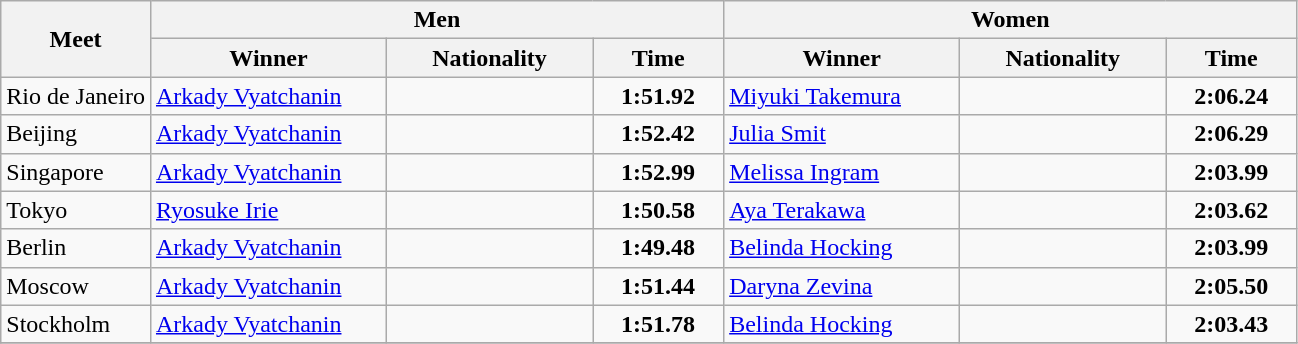<table class="wikitable">
<tr>
<th rowspan="2">Meet</th>
<th colspan="3">Men</th>
<th colspan="3">Women</th>
</tr>
<tr>
<th width=150>Winner</th>
<th width=130>Nationality</th>
<th width=80>Time</th>
<th width=150>Winner</th>
<th width=130>Nationality</th>
<th width=80>Time</th>
</tr>
<tr>
<td>Rio de Janeiro</td>
<td><a href='#'>Arkady Vyatchanin</a></td>
<td></td>
<td align=center><strong>1:51.92</strong></td>
<td><a href='#'>Miyuki Takemura</a></td>
<td></td>
<td align=center><strong>2:06.24</strong></td>
</tr>
<tr>
<td>Beijing</td>
<td><a href='#'>Arkady Vyatchanin</a></td>
<td></td>
<td align=center><strong>1:52.42</strong></td>
<td><a href='#'>Julia Smit</a></td>
<td></td>
<td align=center><strong>2:06.29</strong></td>
</tr>
<tr>
<td>Singapore</td>
<td><a href='#'>Arkady Vyatchanin</a></td>
<td></td>
<td align=center><strong>1:52.99</strong></td>
<td><a href='#'>Melissa Ingram</a></td>
<td></td>
<td align=center><strong>2:03.99</strong></td>
</tr>
<tr>
<td>Tokyo</td>
<td><a href='#'>Ryosuke Irie</a></td>
<td></td>
<td align=center><strong>1:50.58</strong></td>
<td><a href='#'>Aya Terakawa</a></td>
<td></td>
<td align=center><strong>2:03.62</strong></td>
</tr>
<tr>
<td>Berlin</td>
<td><a href='#'>Arkady Vyatchanin</a></td>
<td></td>
<td align=center><strong>1:49.48</strong></td>
<td><a href='#'>Belinda Hocking</a></td>
<td></td>
<td align=center><strong>2:03.99</strong></td>
</tr>
<tr>
<td>Moscow</td>
<td><a href='#'>Arkady Vyatchanin</a></td>
<td></td>
<td align=center><strong>1:51.44</strong></td>
<td><a href='#'>Daryna Zevina</a></td>
<td></td>
<td align=center><strong>2:05.50</strong></td>
</tr>
<tr>
<td>Stockholm</td>
<td><a href='#'>Arkady Vyatchanin</a></td>
<td></td>
<td align=center><strong>1:51.78</strong></td>
<td><a href='#'>Belinda Hocking</a></td>
<td></td>
<td align=center><strong>2:03.43</strong></td>
</tr>
<tr>
</tr>
</table>
